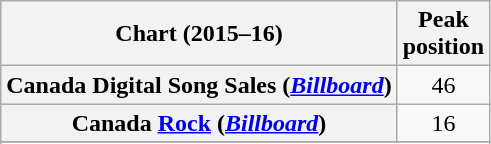<table class="wikitable sortable plainrowheaders" style="text-align:center">
<tr>
<th>Chart (2015–16)</th>
<th>Peak<br>position</th>
</tr>
<tr>
<th scope="row">Canada Digital Song Sales (<em><a href='#'>Billboard</a></em>)</th>
<td>46</td>
</tr>
<tr>
<th scope="row">Canada <a href='#'>Rock</a> (<em><a href='#'>Billboard</a></em>)</th>
<td>16</td>
</tr>
<tr>
</tr>
<tr>
</tr>
<tr>
</tr>
</table>
